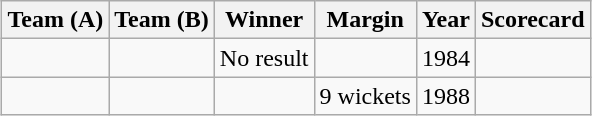<table class="wikitable" style="margin: 1em auto 1em auto">
<tr>
<th>Team (A)</th>
<th>Team (B)</th>
<th>Winner</th>
<th>Margin</th>
<th>Year</th>
<th>Scorecard</th>
</tr>
<tr>
<td></td>
<td></td>
<td>No result</td>
<td></td>
<td>1984</td>
<td></td>
</tr>
<tr>
<td></td>
<td></td>
<td></td>
<td>9 wickets</td>
<td>1988</td>
<td></td>
</tr>
</table>
